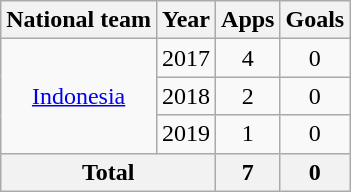<table class=wikitable style=text-align:center>
<tr>
<th>National team</th>
<th>Year</th>
<th>Apps</th>
<th>Goals</th>
</tr>
<tr>
<td rowspan="3"><a href='#'>Indonesia</a></td>
<td>2017</td>
<td>4</td>
<td>0</td>
</tr>
<tr>
<td>2018</td>
<td>2</td>
<td>0</td>
</tr>
<tr>
<td>2019</td>
<td>1</td>
<td>0</td>
</tr>
<tr>
<th colspan=2>Total</th>
<th>7</th>
<th>0</th>
</tr>
</table>
